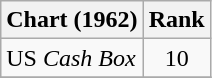<table class="wikitable">
<tr>
<th align="left">Chart (1962)</th>
<th style="text-align:center;">Rank</th>
</tr>
<tr>
<td>US <em>Cash Box</em> </td>
<td style="text-align:center;">10</td>
</tr>
<tr>
</tr>
</table>
